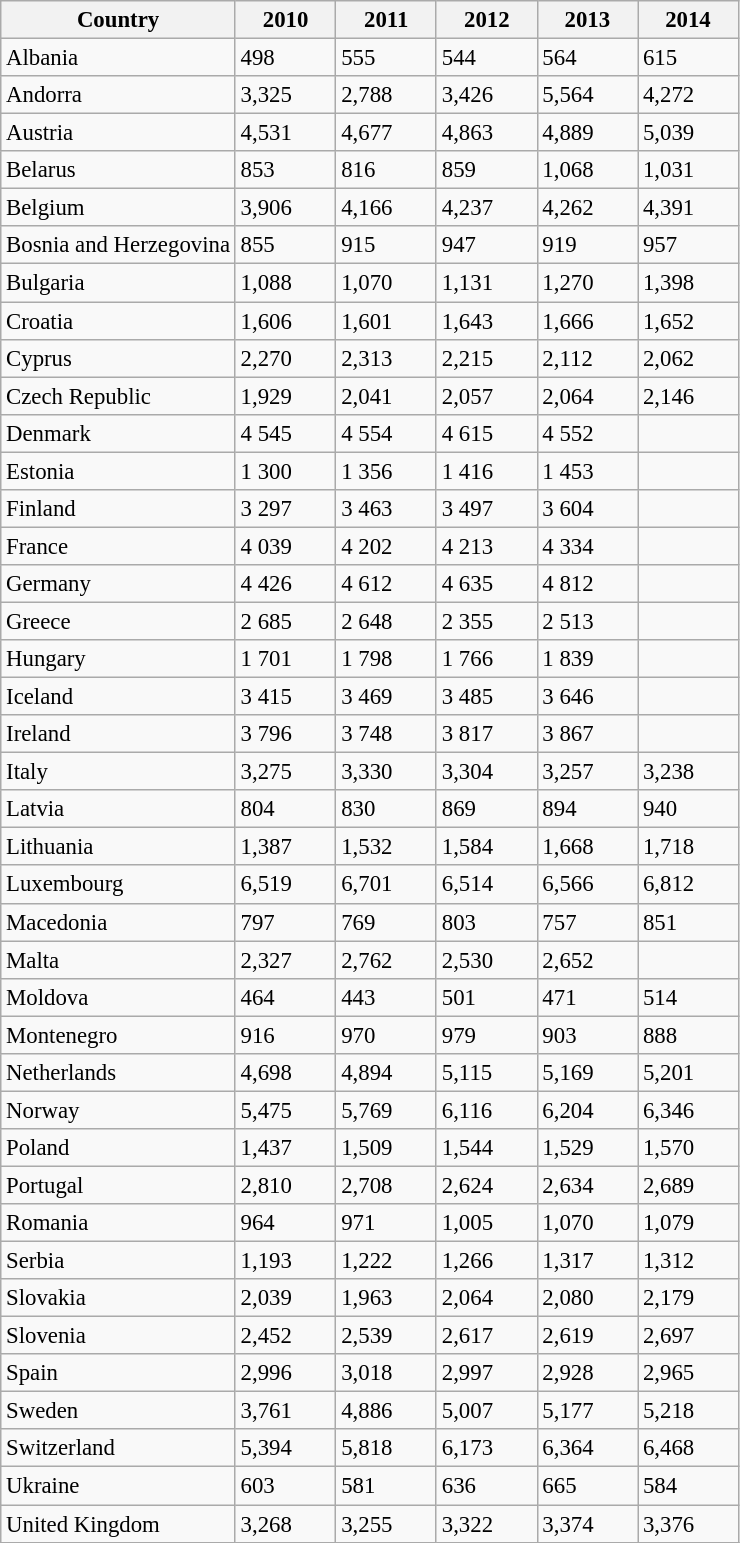<table class="sortable wikitable" style="font-size:95%;">
<tr bgcolor="#ffffff">
<th>Country</th>
<th width=60 ! data-sort-type="number">2010</th>
<th width=60 ! data-sort-type="number">2011</th>
<th width=60 ! data-sort-type="number">2012</th>
<th width=60 ! data-sort-type="number">2013</th>
<th width=60 ! data-sort-type="number">2014</th>
</tr>
<tr>
<td> Albania</td>
<td>498</td>
<td>555</td>
<td>544</td>
<td>564</td>
<td>615</td>
</tr>
<tr>
<td> Andorra</td>
<td>3,325</td>
<td>2,788</td>
<td>3,426</td>
<td>5,564</td>
<td>4,272</td>
</tr>
<tr>
<td> Austria</td>
<td>4,531</td>
<td>4,677</td>
<td>4,863</td>
<td>4,889</td>
<td>5,039</td>
</tr>
<tr>
<td> Belarus</td>
<td>853</td>
<td>816</td>
<td>859</td>
<td>1,068</td>
<td>1,031</td>
</tr>
<tr>
<td> Belgium</td>
<td>3,906</td>
<td>4,166</td>
<td>4,237</td>
<td>4,262</td>
<td>4,391</td>
</tr>
<tr>
<td> Bosnia and Herzegovina</td>
<td>855</td>
<td>915</td>
<td>947</td>
<td>919</td>
<td>957</td>
</tr>
<tr>
<td> Bulgaria</td>
<td>1,088</td>
<td>1,070</td>
<td>1,131</td>
<td>1,270</td>
<td>1,398</td>
</tr>
<tr>
<td> Croatia</td>
<td>1,606</td>
<td>1,601</td>
<td>1,643</td>
<td>1,666</td>
<td>1,652</td>
</tr>
<tr>
<td> Cyprus</td>
<td>2,270</td>
<td>2,313</td>
<td>2,215</td>
<td>2,112</td>
<td>2,062</td>
</tr>
<tr>
<td> Czech Republic</td>
<td>1,929</td>
<td>2,041</td>
<td>2,057</td>
<td>2,064</td>
<td>2,146</td>
</tr>
<tr>
<td> Denmark</td>
<td>4 545</td>
<td>4 554</td>
<td>4 615</td>
<td>4 552</td>
<td></td>
</tr>
<tr>
<td> Estonia</td>
<td>1 300</td>
<td>1 356</td>
<td>1 416</td>
<td>1 453</td>
<td></td>
</tr>
<tr>
<td> Finland</td>
<td>3 297</td>
<td>3 463</td>
<td>3 497</td>
<td>3 604</td>
<td></td>
</tr>
<tr>
<td> France</td>
<td>4 039</td>
<td>4 202</td>
<td>4 213</td>
<td>4 334</td>
<td></td>
</tr>
<tr>
<td> Germany</td>
<td>4 426</td>
<td>4 612</td>
<td>4 635</td>
<td>4 812</td>
<td></td>
</tr>
<tr>
<td> Greece</td>
<td>2 685</td>
<td>2 648</td>
<td>2 355</td>
<td>2 513</td>
<td></td>
</tr>
<tr>
<td> Hungary</td>
<td>1 701</td>
<td>1 798</td>
<td>1 766</td>
<td>1 839</td>
<td></td>
</tr>
<tr>
<td> Iceland</td>
<td>3 415</td>
<td>3 469</td>
<td>3 485</td>
<td>3 646</td>
<td></td>
</tr>
<tr>
<td> Ireland</td>
<td>3 796</td>
<td>3 748</td>
<td>3 817</td>
<td>3 867</td>
<td></td>
</tr>
<tr>
<td> Italy</td>
<td>3,275</td>
<td>3,330</td>
<td>3,304</td>
<td>3,257</td>
<td>3,238</td>
</tr>
<tr>
<td> Latvia</td>
<td>804</td>
<td>830</td>
<td>869</td>
<td>894</td>
<td>940</td>
</tr>
<tr>
<td> Lithuania</td>
<td>1,387</td>
<td>1,532</td>
<td>1,584</td>
<td>1,668</td>
<td>1,718</td>
</tr>
<tr>
<td> Luxembourg</td>
<td>6,519</td>
<td>6,701</td>
<td>6,514</td>
<td>6,566</td>
<td>6,812</td>
</tr>
<tr>
<td> Macedonia</td>
<td>797</td>
<td>769</td>
<td>803</td>
<td>757</td>
<td>851</td>
</tr>
<tr>
<td> Malta</td>
<td>2,327</td>
<td>2,762</td>
<td>2,530</td>
<td>2,652</td>
<td></td>
</tr>
<tr>
<td> Moldova</td>
<td>464</td>
<td>443</td>
<td>501</td>
<td>471</td>
<td>514</td>
</tr>
<tr>
<td> Montenegro</td>
<td>916</td>
<td>970</td>
<td>979</td>
<td>903</td>
<td>888</td>
</tr>
<tr>
<td> Netherlands</td>
<td>4,698</td>
<td>4,894</td>
<td>5,115</td>
<td>5,169</td>
<td>5,201</td>
</tr>
<tr>
<td> Norway</td>
<td>5,475</td>
<td>5,769</td>
<td>6,116</td>
<td>6,204</td>
<td>6,346</td>
</tr>
<tr>
<td> Poland</td>
<td>1,437</td>
<td>1,509</td>
<td>1,544</td>
<td>1,529</td>
<td>1,570</td>
</tr>
<tr>
<td> Portugal</td>
<td>2,810</td>
<td>2,708</td>
<td>2,624</td>
<td>2,634</td>
<td>2,689</td>
</tr>
<tr>
<td> Romania</td>
<td>964</td>
<td>971</td>
<td>1,005</td>
<td>1,070</td>
<td>1,079</td>
</tr>
<tr>
<td> Serbia</td>
<td>1,193</td>
<td>1,222</td>
<td>1,266</td>
<td>1,317</td>
<td>1,312</td>
</tr>
<tr>
<td> Slovakia</td>
<td>2,039</td>
<td>1,963</td>
<td>2,064</td>
<td>2,080</td>
<td>2,179</td>
</tr>
<tr>
<td> Slovenia</td>
<td>2,452</td>
<td>2,539</td>
<td>2,617</td>
<td>2,619</td>
<td>2,697</td>
</tr>
<tr>
<td> Spain</td>
<td>2,996</td>
<td>3,018</td>
<td>2,997</td>
<td>2,928</td>
<td>2,965</td>
</tr>
<tr>
<td> Sweden</td>
<td>3,761</td>
<td>4,886</td>
<td>5,007</td>
<td>5,177</td>
<td>5,218</td>
</tr>
<tr>
<td> Switzerland</td>
<td>5,394</td>
<td>5,818</td>
<td>6,173</td>
<td>6,364</td>
<td>6,468</td>
</tr>
<tr>
<td> Ukraine</td>
<td>603</td>
<td>581</td>
<td>636</td>
<td>665</td>
<td>584</td>
</tr>
<tr>
<td> United Kingdom</td>
<td>3,268</td>
<td>3,255</td>
<td>3,322</td>
<td>3,374</td>
<td>3,376</td>
</tr>
<tr>
</tr>
</table>
